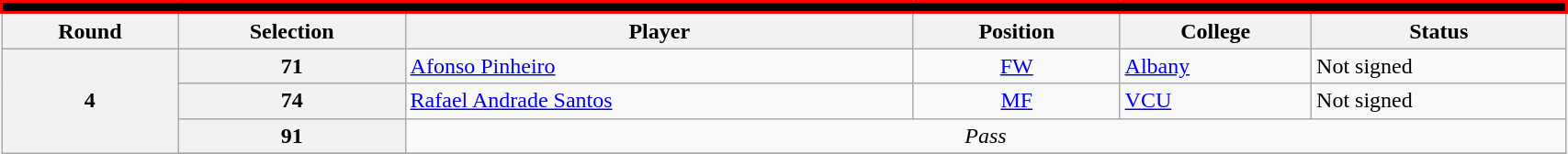<table class="wikitable sortable" style="width:90%; text-align:center; font-size:100%; text-align:left;">
<tr style="border-spacing: 2px; border: 2px solid red;">
<td colspan="6" bgcolor="#000000" color="#FFFFFF" border="#E32526" align="center"><strong></strong></td>
</tr>
<tr>
<th>Round</th>
<th>Selection</th>
<th>Player</th>
<th>Position</th>
<th>College</th>
<th>Status</th>
</tr>
<tr>
<th rowspan="4">4</th>
<th>71</th>
<td> <a href='#'>Afonso Pinheiro</a></td>
<td align=center><a href='#'>FW</a></td>
<td><a href='#'>Albany</a></td>
<td>Not signed</td>
</tr>
<tr>
<th>74</th>
<td> <a href='#'>Rafael Andrade Santos</a></td>
<td align=center><a href='#'>MF</a></td>
<td><a href='#'>VCU</a></td>
<td>Not signed</td>
</tr>
<tr>
<th>91</th>
<td align="center" colspan="4"><em>Pass</em></td>
</tr>
<tr>
</tr>
</table>
